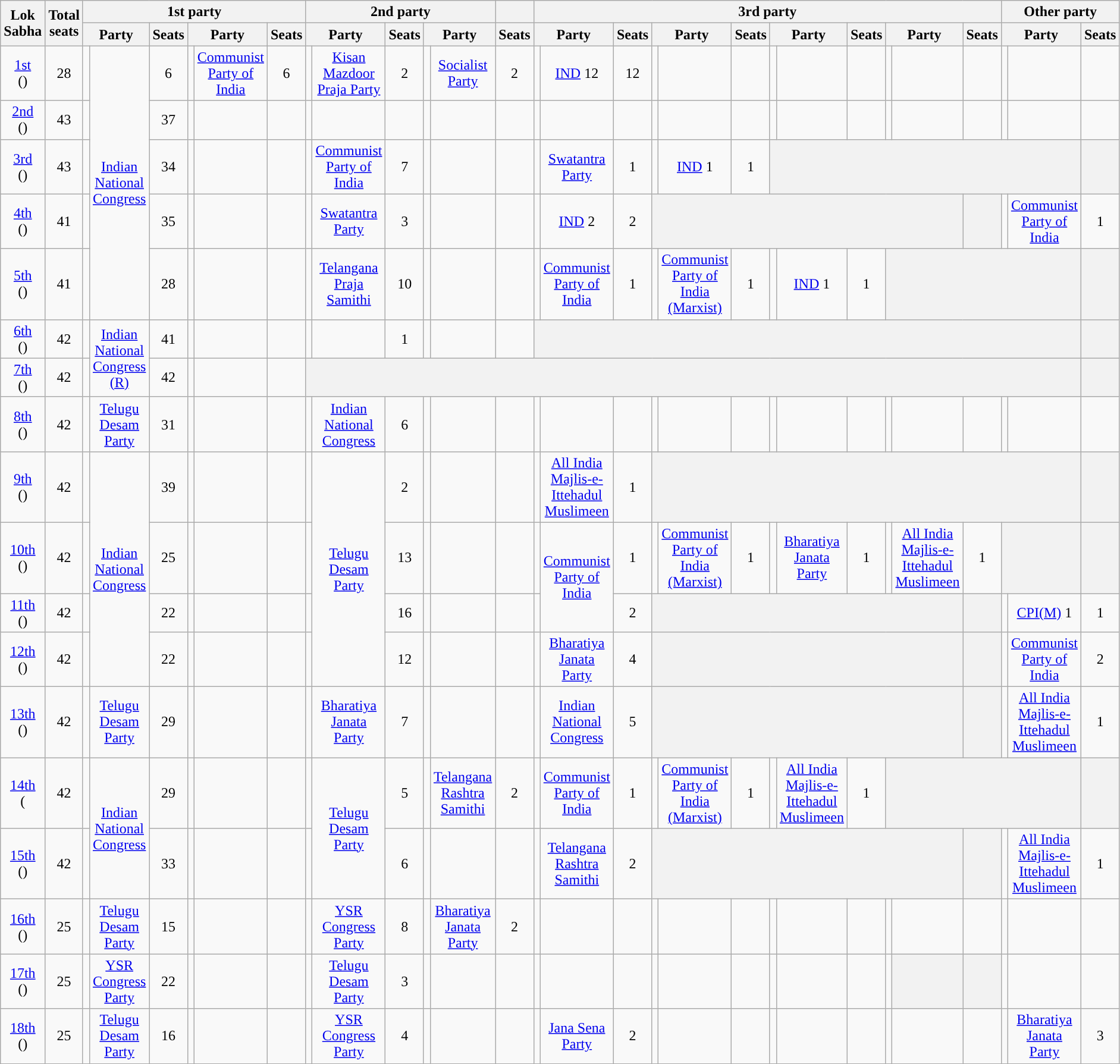<table class="wikitable" style="text-align:center">
<tr>
<th rowspan="2">Lok Sabha<br></th>
<th rowspan="2">Total seats</th>
<th colspan="6">1st party</th>
<th colspan="5">2nd party</th>
<th></th>
<th colspan="12">3rd party</th>
<th colspan="3">Other party</th>
</tr>
<tr>
<th colspan="2">Party</th>
<th>Seats</th>
<th colspan="2">Party</th>
<th>Seats</th>
<th colspan="2">Party</th>
<th>Seats</th>
<th colspan="2">Party</th>
<th>Seats</th>
<th colspan="2">Party</th>
<th>Seats</th>
<th colspan="2">Party</th>
<th>Seats</th>
<th colspan="2">Party</th>
<th>Seats</th>
<th colspan="2">Party</th>
<th>Seats</th>
<th colspan="2">Party</th>
<th>Seats</th>
</tr>
<tr>
<td><a href='#'>1st</a><br>()</td>
<td>28</td>
<td style="background-color: "></td>
<td rowspan="5"><a href='#'>Indian National Congress</a></td>
<td>6</td>
<td style="background-color: "></td>
<td><a href='#'>Communist Party of India</a></td>
<td>6</td>
<td style="background-color: "></td>
<td><a href='#'>Kisan Mazdoor Praja Party</a></td>
<td>2</td>
<td style="background-color: "></td>
<td><a href='#'>Socialist Party</a></td>
<td>2</td>
<td style="background-color: "></td>
<td><a href='#'>IND</a> 12</td>
<td>12</td>
<td></td>
<td></td>
<td></td>
<td></td>
<td></td>
<td></td>
<td></td>
<td></td>
<td></td>
<td></td>
<td></td>
<td></td>
</tr>
<tr>
<td><a href='#'>2nd</a><br>()</td>
<td>43</td>
<td style="background-color: "></td>
<td>37</td>
<td></td>
<td></td>
<td></td>
<td></td>
<td></td>
<td></td>
<td></td>
<td></td>
<td></td>
<td></td>
<td></td>
<td></td>
<td></td>
<td></td>
<td></td>
<td></td>
<td></td>
<td></td>
<td></td>
<td></td>
<td></td>
<td></td>
<td></td>
<td></td>
</tr>
<tr>
<td><a href='#'>3rd</a><br>()</td>
<td>43</td>
<td style="background-color: "></td>
<td>34</td>
<td></td>
<td></td>
<td></td>
<td style="background-color: "></td>
<td><a href='#'>Communist Party of India</a></td>
<td>7</td>
<td></td>
<td></td>
<td></td>
<td style="background-color: "></td>
<td><a href='#'>Swatantra Party</a></td>
<td>1</td>
<td style="background-color: "></td>
<td><a href='#'>IND</a> 1</td>
<td>1</td>
<th colspan="8"></th>
<th></th>
</tr>
<tr>
<td><a href='#'>4th</a><br>()</td>
<td>41</td>
<td style="background-color: "></td>
<td>35</td>
<td></td>
<td></td>
<td></td>
<td style="background-color: "></td>
<td><a href='#'>Swatantra Party</a></td>
<td>3</td>
<td></td>
<td></td>
<td></td>
<td style="background-color: "></td>
<td><a href='#'>IND</a> 2</td>
<td>2</td>
<th colspan="8"></th>
<th></th>
<td style="background-color: "></td>
<td><a href='#'>Communist Party of India</a></td>
<td>1</td>
</tr>
<tr>
<td><a href='#'>5th</a><br>()</td>
<td>41</td>
<td style="background-color: "></td>
<td>28</td>
<td></td>
<td></td>
<td></td>
<td style="background-color: "></td>
<td><a href='#'>Telangana Praja Samithi</a></td>
<td>10</td>
<td></td>
<td></td>
<td></td>
<td style="background-color: "></td>
<td><a href='#'>Communist Party of India</a></td>
<td>1</td>
<td style="background-color: "></td>
<td><a href='#'>Communist Party of India (Marxist)</a></td>
<td>1</td>
<td style="background-color: "></td>
<td><a href='#'>IND</a> 1</td>
<td>1</td>
<th colspan="5"></th>
<th></th>
</tr>
<tr>
<td><a href='#'>6th</a><br>()</td>
<td>42</td>
<td style="background-color: "></td>
<td rowspan="2"><a href='#'>Indian National Congress (R)</a></td>
<td>41</td>
<td></td>
<td></td>
<td></td>
<td style="background-color: "></td>
<td></td>
<td>1</td>
<td></td>
<td></td>
<td></td>
<th colspan="14"></th>
<th></th>
</tr>
<tr>
<td><a href='#'>7th</a><br>()</td>
<td>42</td>
<td style="background-color: "></td>
<td>42</td>
<td></td>
<td></td>
<td></td>
<th colspan="20"></th>
<th></th>
</tr>
<tr>
<td><a href='#'>8th</a><br>()</td>
<td>42</td>
<td style="background-color: "></td>
<td><a href='#'>Telugu Desam Party</a></td>
<td>31</td>
<td></td>
<td></td>
<td></td>
<td style="background-color: "></td>
<td><a href='#'>Indian National Congress</a></td>
<td>6</td>
<td></td>
<td></td>
<td></td>
<td></td>
<td></td>
<td></td>
<td></td>
<td></td>
<td></td>
<td></td>
<td></td>
<td></td>
<td></td>
<td></td>
<td></td>
<td></td>
<td></td>
<td></td>
</tr>
<tr>
<td><a href='#'>9th</a><br>()</td>
<td>42</td>
<td style="background-color: "></td>
<td rowspan="4"><a href='#'>Indian National Congress</a></td>
<td>39</td>
<td></td>
<td></td>
<td></td>
<td style="background-color: "></td>
<td rowspan="4"><a href='#'>Telugu Desam Party</a></td>
<td>2</td>
<td></td>
<td></td>
<td></td>
<td style="background-color: "></td>
<td><a href='#'>All India Majlis-e-Ittehadul Muslimeen</a></td>
<td>1</td>
<th colspan="11"></th>
<th></th>
</tr>
<tr>
<td><a href='#'>10th</a><br>()</td>
<td>42</td>
<td style="background-color: "></td>
<td>25</td>
<td></td>
<td></td>
<td></td>
<td style="background-color: "></td>
<td>13</td>
<td></td>
<td></td>
<td></td>
<td style="background-color: "></td>
<td rowspan="2"><a href='#'>Communist Party of India</a></td>
<td>1</td>
<td style="background-color: "></td>
<td><a href='#'>Communist Party of India (Marxist)</a></td>
<td>1</td>
<td style="background-color: "></td>
<td><a href='#'>Bharatiya Janata Party</a></td>
<td>1</td>
<td style="background-color: "></td>
<td><a href='#'>All India Majlis-e-Ittehadul Muslimeen</a></td>
<td>1</td>
<th colspan="2"></th>
<th></th>
</tr>
<tr>
<td><a href='#'>11th</a><br>()</td>
<td>42</td>
<td style="background-color: "></td>
<td>22</td>
<td></td>
<td></td>
<td></td>
<td style="background-color: "></td>
<td>16</td>
<td></td>
<td></td>
<td></td>
<td style="background-color: "></td>
<td>2</td>
<th colspan="8"></th>
<th></th>
<td style="background-color: "></td>
<td><a href='#'>CPI(M)</a> 1</td>
<td>1</td>
</tr>
<tr>
<td><a href='#'>12th</a><br>()</td>
<td>42</td>
<td style="background-color: "></td>
<td>22</td>
<td></td>
<td></td>
<td></td>
<td style="background-color: "></td>
<td>12</td>
<td></td>
<td></td>
<td></td>
<td style="background-color: "></td>
<td><a href='#'>Bharatiya Janata Party</a></td>
<td>4</td>
<th colspan="8"></th>
<th></th>
<td style="background-color: "></td>
<td><a href='#'>Communist Party of India</a></td>
<td>2</td>
</tr>
<tr>
<td><a href='#'>13th</a><br>()</td>
<td>42</td>
<td style="background-color: "></td>
<td><a href='#'>Telugu Desam Party</a></td>
<td>29</td>
<td></td>
<td></td>
<td></td>
<td style="background-color: "></td>
<td><a href='#'>Bharatiya Janata Party</a></td>
<td>7</td>
<td></td>
<td></td>
<td></td>
<td style="background-color: "></td>
<td><a href='#'>Indian National Congress</a></td>
<td>5</td>
<th colspan="8"></th>
<th></th>
<td style="background-color: "></td>
<td><a href='#'>All India Majlis-e-Ittehadul Muslimeen</a></td>
<td>1</td>
</tr>
<tr>
<td><a href='#'>14th</a><br>(</td>
<td>42</td>
<td style="background-color: "></td>
<td rowspan="2"><a href='#'>Indian National Congress</a></td>
<td>29</td>
<td></td>
<td></td>
<td></td>
<td style="background-color: "></td>
<td rowspan="2"><a href='#'>Telugu Desam Party</a></td>
<td>5</td>
<td></td>
<td><a href='#'>Telangana Rashtra Samithi</a></td>
<td>2</td>
<td style="background-color: "></td>
<td><a href='#'>Communist Party of India</a></td>
<td>1</td>
<td style="background-color: "></td>
<td><a href='#'>Communist Party of India (Marxist)</a></td>
<td>1</td>
<td style="background-color: "></td>
<td><a href='#'>All India Majlis-e-Ittehadul Muslimeen</a></td>
<td>1</td>
<th colspan="5"></th>
<th></th>
</tr>
<tr>
<td><a href='#'>15th</a><br>()</td>
<td>42</td>
<td style="background-color: "></td>
<td>33</td>
<td></td>
<td></td>
<td></td>
<td style="background-color: "></td>
<td>6</td>
<td></td>
<td></td>
<td></td>
<td style="background-color: "></td>
<td><a href='#'>Telangana Rashtra Samithi</a></td>
<td>2</td>
<th colspan="8"></th>
<th></th>
<td style="background-color: "></td>
<td><a href='#'>All India Majlis-e-Ittehadul Muslimeen</a></td>
<td>1</td>
</tr>
<tr>
<td><a href='#'>16th</a><br>()</td>
<td>25</td>
<td style="background-color: "></td>
<td><a href='#'>Telugu Desam Party</a></td>
<td>15</td>
<td></td>
<td></td>
<td></td>
<td style="background-color: "></td>
<td><a href='#'>YSR Congress Party</a></td>
<td>8</td>
<td></td>
<td><a href='#'>Bharatiya Janata Party</a></td>
<td>2</td>
<td></td>
<td></td>
<td></td>
<td></td>
<td></td>
<td></td>
<td></td>
<td></td>
<td></td>
<td></td>
<td></td>
<td></td>
<td></td>
<td></td>
<td></td>
</tr>
<tr>
<td><a href='#'>17th</a><br>()</td>
<td>25</td>
<td style="background-color: "></td>
<td><a href='#'>YSR Congress Party</a></td>
<td>22</td>
<td></td>
<td></td>
<td></td>
<td style="background-color: "></td>
<td><a href='#'>Telugu Desam Party</a></td>
<td>3</td>
<td></td>
<td></td>
<td></td>
<td></td>
<td></td>
<td></td>
<td></td>
<td></td>
<td></td>
<td></td>
<td></td>
<td></td>
<td></td>
<th></th>
<th></th>
<td></td>
<td></td>
<td></td>
</tr>
<tr>
<td><a href='#'>18th</a><br>()</td>
<td>25</td>
<td style="background-color: "></td>
<td><a href='#'>Telugu Desam Party</a></td>
<td>16</td>
<td></td>
<td></td>
<td></td>
<td style="background-color: "></td>
<td><a href='#'>YSR Congress Party</a></td>
<td>4</td>
<td></td>
<td></td>
<td></td>
<td style="background-color: "></td>
<td><a href='#'>Jana Sena Party</a></td>
<td>2</td>
<td></td>
<td></td>
<td></td>
<td></td>
<td></td>
<td></td>
<td></td>
<td></td>
<td></td>
<td style="background-color: "></td>
<td><a href='#'>Bharatiya Janata Party</a></td>
<td>3</td>
</tr>
</table>
